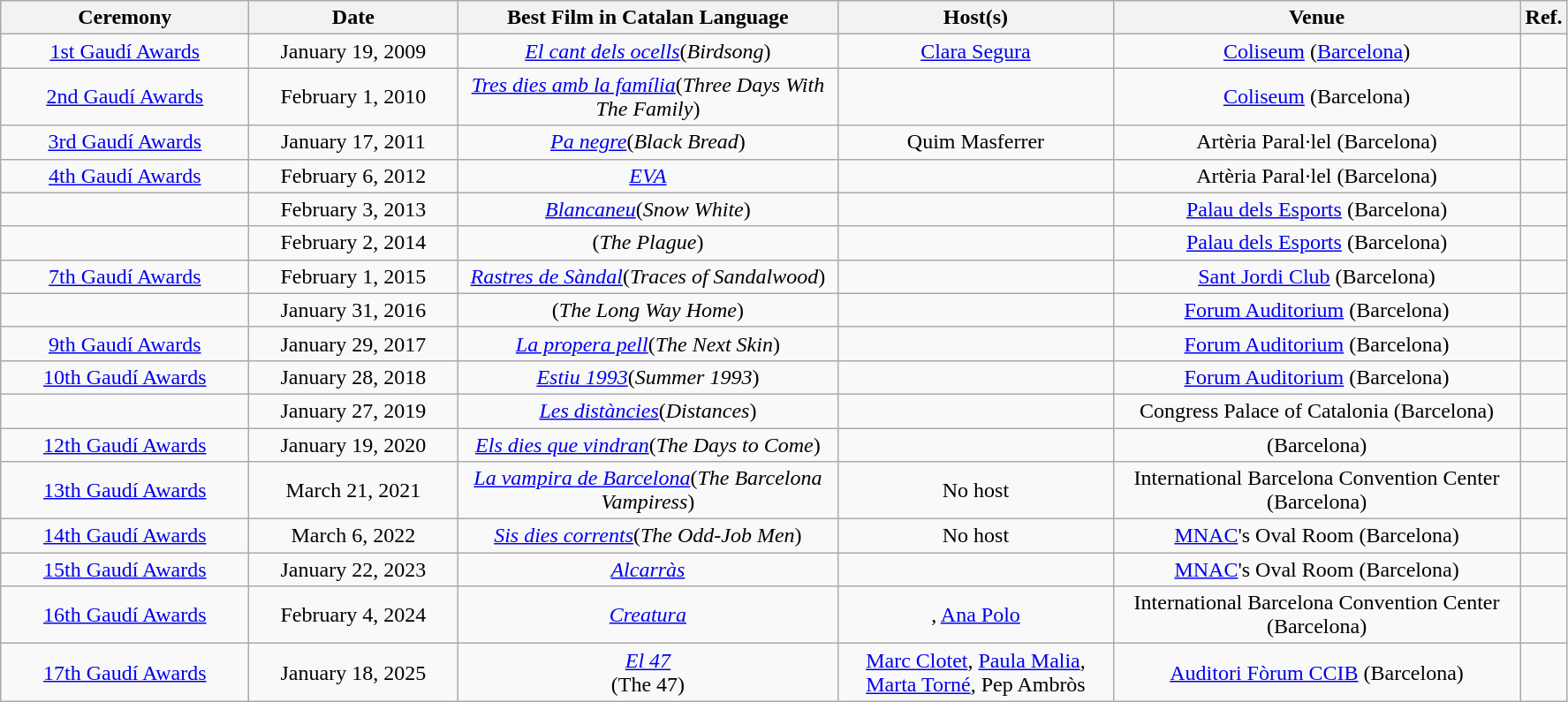<table class="sortable wikitable" style="text-align: center">
<tr>
<th style="width:180px;">Ceremony</th>
<th style="width:150px;">Date</th>
<th style="width:280px;">Best Film in Catalan Language</th>
<th style="width:200px;">Host(s)</th>
<th style="width:300px;">Venue</th>
<th>Ref.</th>
</tr>
<tr>
<td><a href='#'>1st Gaudí Awards</a></td>
<td>January 19, 2009</td>
<td><em><a href='#'>El cant dels ocells</a></em>(<em>Birdsong</em>)</td>
<td><a href='#'>Clara Segura</a></td>
<td><a href='#'>Coliseum</a> (<a href='#'>Barcelona</a>)</td>
<td></td>
</tr>
<tr>
<td><a href='#'>2nd Gaudí Awards</a></td>
<td>February 1, 2010</td>
<td><em><a href='#'>Tres dies amb la família</a></em>(<em>Three Days With The Family</em>)</td>
<td>   </td>
<td><a href='#'>Coliseum</a> (Barcelona)</td>
<td></td>
</tr>
<tr>
<td><a href='#'>3rd Gaudí Awards</a></td>
<td>January 17, 2011</td>
<td><em><a href='#'>Pa negre</a></em>(<em>Black Bread</em>)</td>
<td>Quim Masferrer</td>
<td>Artèria Paral·lel (Barcelona)</td>
<td></td>
</tr>
<tr>
<td><a href='#'>4th Gaudí Awards</a></td>
<td>February 6, 2012</td>
<td><em><a href='#'>EVA</a></em></td>
<td> </td>
<td>Artèria Paral·lel (Barcelona)</td>
<td></td>
</tr>
<tr>
<td></td>
<td>February 3, 2013</td>
<td><em><a href='#'>Blancaneu</a></em>(<em>Snow White</em>)</td>
<td></td>
<td><a href='#'>Palau dels Esports</a> (Barcelona)</td>
<td></td>
</tr>
<tr>
<td></td>
<td>February 2, 2014</td>
<td><em></em>(<em>The Plague</em>)</td>
<td></td>
<td><a href='#'>Palau dels Esports</a> (Barcelona)</td>
<td></td>
</tr>
<tr>
<td><a href='#'>7th Gaudí Awards</a></td>
<td>February 1, 2015</td>
<td><em><a href='#'>Rastres de Sàndal</a></em>(<em>Traces of Sandalwood</em>)</td>
<td></td>
<td><a href='#'>Sant Jordi Club</a> (Barcelona)</td>
<td></td>
</tr>
<tr>
<td></td>
<td>January 31, 2016</td>
<td><em></em>(<em>The Long Way Home</em>)</td>
<td></td>
<td><a href='#'>Forum Auditorium</a> (Barcelona)</td>
<td></td>
</tr>
<tr>
<td><a href='#'>9th Gaudí Awards</a></td>
<td>January 29, 2017</td>
<td><em><a href='#'>La propera pell</a></em>(<em>The Next Skin</em>)</td>
<td></td>
<td><a href='#'>Forum Auditorium</a> (Barcelona)</td>
<td></td>
</tr>
<tr>
<td><a href='#'>10th Gaudí Awards</a></td>
<td>January 28, 2018</td>
<td><em><a href='#'>Estiu 1993</a></em>(<em>Summer 1993</em>)</td>
<td></td>
<td><a href='#'>Forum Auditorium</a> (Barcelona)</td>
<td></td>
</tr>
<tr>
<td></td>
<td>January 27, 2019</td>
<td><em><a href='#'>Les distàncies</a></em>(<em>Distances</em>)</td>
<td></td>
<td>Congress Palace of Catalonia (Barcelona)</td>
<td></td>
</tr>
<tr>
<td><a href='#'>12th Gaudí Awards</a></td>
<td>January 19, 2020</td>
<td><em><a href='#'>Els dies que vindran</a></em>(<em>The Days to Come</em>)</td>
<td></td>
<td> (Barcelona)</td>
<td></td>
</tr>
<tr>
<td><a href='#'>13th Gaudí Awards</a></td>
<td>March 21, 2021</td>
<td><em><a href='#'>La vampira de Barcelona</a></em>(<em>The Barcelona Vampiress</em>)</td>
<td>No host</td>
<td>International Barcelona Convention Center (Barcelona)</td>
<td></td>
</tr>
<tr>
<td><a href='#'>14th Gaudí Awards</a></td>
<td>March 6, 2022</td>
<td><em><a href='#'>Sis dies corrents</a></em>(<em>The Odd-Job Men</em>)</td>
<td>No host</td>
<td><a href='#'>MNAC</a>'s Oval Room (Barcelona)</td>
<td></td>
</tr>
<tr>
<td><a href='#'>15th Gaudí Awards</a></td>
<td>January 22, 2023</td>
<td><em><a href='#'>Alcarràs</a></em></td>
<td></td>
<td><a href='#'>MNAC</a>'s Oval Room (Barcelona)</td>
<td></td>
</tr>
<tr>
<td><a href='#'>16th Gaudí Awards</a></td>
<td>February 4, 2024</td>
<td><em><a href='#'>Creatura</a></em></td>
<td>, <a href='#'>Ana Polo</a></td>
<td>International Barcelona Convention Center (Barcelona)</td>
<td></td>
</tr>
<tr>
<td><a href='#'>17th Gaudí Awards</a></td>
<td>January 18, 2025</td>
<td><em><a href='#'>El 47</a></em><br>(The 47)</td>
<td><a href='#'>Marc Clotet</a>, <a href='#'>Paula Malia</a>, <a href='#'>Marta Torné</a>, Pep Ambròs</td>
<td><a href='#'>Auditori Fòrum CCIB</a> (Barcelona)</td>
<td></td>
</tr>
</table>
